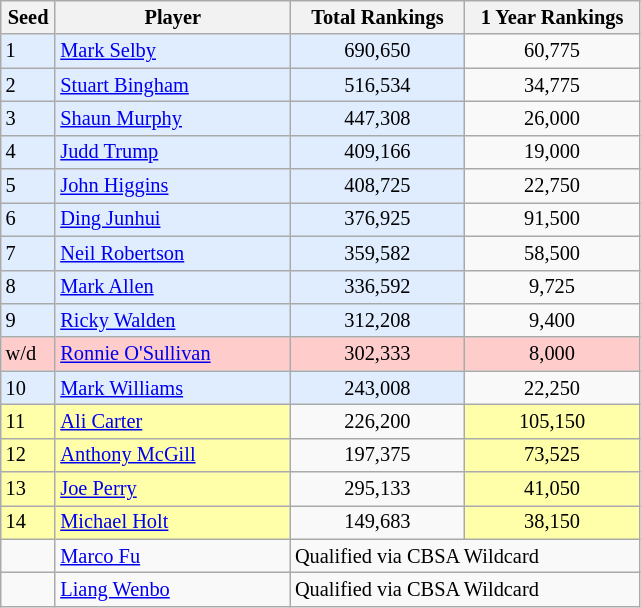<table class="wikitable" style="font-size: 85%">
<tr>
<th width=30 align="center">Seed</th>
<th width=150>Player</th>
<th width=110>Total Rankings</th>
<th width=110>1 Year Rankings</th>
</tr>
<tr>
<td style="background:#E0EDFF;">1</td>
<td style="background:#E0EDFF;"> <a href='#'>Mark Selby</a></td>
<td style="background:#E0EDFF;text-align:center;">690,650</td>
<td align="center">60,775</td>
</tr>
<tr>
<td style="background:#E0EDFF;">2</td>
<td style="background:#E0EDFF;"> <a href='#'>Stuart Bingham</a></td>
<td style="background:#E0EDFF;text-align:center;">516,534</td>
<td align="center">34,775</td>
</tr>
<tr>
<td style="background:#E0EDFF;">3</td>
<td style="background:#E0EDFF;"> <a href='#'>Shaun Murphy</a></td>
<td style="background:#E0EDFF;text-align:center;">447,308</td>
<td align="center">26,000</td>
</tr>
<tr>
<td style="background:#E0EDFF;">4</td>
<td style="background:#E0EDFF;"> <a href='#'>Judd Trump</a></td>
<td style="background:#E0EDFF;text-align:center;">409,166</td>
<td align="center">19,000</td>
</tr>
<tr>
<td style="background:#E0EDFF;">5</td>
<td style="background:#E0EDFF;"> <a href='#'>John Higgins</a></td>
<td style="background:#E0EDFF;text-align:center;">408,725</td>
<td align="center">22,750</td>
</tr>
<tr>
<td style="background:#E0EDFF;">6</td>
<td style="background:#E0EDFF;"> <a href='#'>Ding Junhui</a></td>
<td style="background:#E0EDFF;text-align:center;">376,925</td>
<td align="center">91,500</td>
</tr>
<tr>
<td style="background:#E0EDFF;">7</td>
<td style="background:#E0EDFF;"> <a href='#'>Neil Robertson</a></td>
<td style="background:#E0EDFF;text-align:center;">359,582</td>
<td align="center">58,500</td>
</tr>
<tr>
<td style="background:#E0EDFF;">8</td>
<td style="background:#E0EDFF;"> <a href='#'>Mark Allen</a></td>
<td style="background:#E0EDFF;text-align:center;">336,592</td>
<td align="center">9,725</td>
</tr>
<tr>
<td style="background:#E0EDFF;">9</td>
<td style="background:#E0EDFF;"> <a href='#'>Ricky Walden</a></td>
<td style="background:#E0EDFF;text-align:center;">312,208</td>
<td align="center">9,400</td>
</tr>
<tr>
<td style="background:#fcc;">w/d</td>
<td style="background:#fcc;"> <a href='#'>Ronnie O'Sullivan</a></td>
<td style="background:#fcc;" align="center">302,333</td>
<td style="background:#fcc;" align="center">8,000</td>
</tr>
<tr>
<td style="background:#E0EDFF;">10</td>
<td style="background:#E0EDFF;"> <a href='#'>Mark Williams</a></td>
<td style="background:#E0EDFF;text-align:center;">243,008</td>
<td align="center">22,250</td>
</tr>
<tr>
<td style="background:#ffffaa;">11</td>
<td style="background:#ffffaa;"> <a href='#'>Ali Carter</a></td>
<td style="text-align:center;">226,200</td>
<td style="background:#ffffaa;text-align:center;">105,150</td>
</tr>
<tr>
<td style="background:#ffffaa;">12</td>
<td style="background:#ffffaa;"> <a href='#'>Anthony McGill</a></td>
<td style="text-align:center;">197,375</td>
<td style="background:#ffffaa;text-align:center;">73,525</td>
</tr>
<tr>
<td style="background:#ffffaa;">13</td>
<td style="background:#ffffaa;"> <a href='#'>Joe Perry</a></td>
<td style="text-align:center;">295,133</td>
<td style="background:#ffffaa;text-align:center;">41,050</td>
</tr>
<tr>
<td style="background:#ffffaa;">14</td>
<td style="background:#ffffaa;"> <a href='#'>Michael Holt</a></td>
<td style="text-align:center;">149,683</td>
<td style="background:#ffffaa;text-align:center;">38,150</td>
</tr>
<tr>
<td></td>
<td> <a href='#'>Marco Fu</a></td>
<td colspan="2">Qualified via CBSA Wildcard</td>
</tr>
<tr>
<td></td>
<td> <a href='#'>Liang Wenbo</a></td>
<td colspan="2">Qualified via CBSA Wildcard</td>
</tr>
</table>
